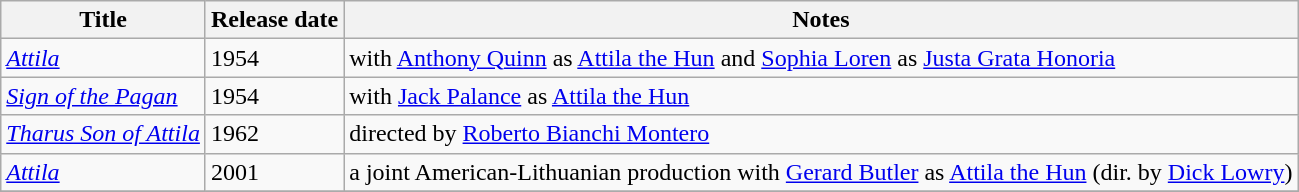<table class="wikitable sortable">
<tr>
<th scope="col">Title</th>
<th scope="col">Release date</th>
<th scope="col" class="unsortable">Notes</th>
</tr>
<tr>
<td><em><a href='#'>Attila</a></em></td>
<td>1954</td>
<td>with <a href='#'>Anthony Quinn</a> as <a href='#'>Attila the Hun</a> and <a href='#'>Sophia Loren</a> as <a href='#'>Justa Grata Honoria</a></td>
</tr>
<tr>
<td><em><a href='#'>Sign of the Pagan</a></em></td>
<td>1954</td>
<td>with <a href='#'>Jack Palance</a> as <a href='#'>Attila the Hun</a></td>
</tr>
<tr>
<td><em><a href='#'>Tharus Son of Attila</a></em></td>
<td>1962</td>
<td>directed  by <a href='#'>Roberto Bianchi Montero</a></td>
</tr>
<tr>
<td><em><a href='#'>Attila</a></em></td>
<td>2001</td>
<td>a joint American-Lithuanian production with <a href='#'>Gerard Butler</a> as <a href='#'>Attila the Hun</a> (dir. by <a href='#'>Dick Lowry</a>)</td>
</tr>
<tr>
</tr>
</table>
